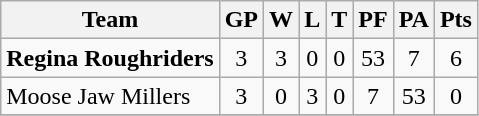<table class="wikitable">
<tr>
<th>Team</th>
<th>GP</th>
<th>W</th>
<th>L</th>
<th>T</th>
<th>PF</th>
<th>PA</th>
<th>Pts</th>
</tr>
<tr align="center">
<td align="left"><strong>Regina Roughriders</strong></td>
<td>3</td>
<td>3</td>
<td>0</td>
<td>0</td>
<td>53</td>
<td>7</td>
<td>6</td>
</tr>
<tr align="center">
<td align="left">Moose Jaw Millers</td>
<td>3</td>
<td>0</td>
<td>3</td>
<td>0</td>
<td>7</td>
<td>53</td>
<td>0</td>
</tr>
<tr align="center">
</tr>
</table>
